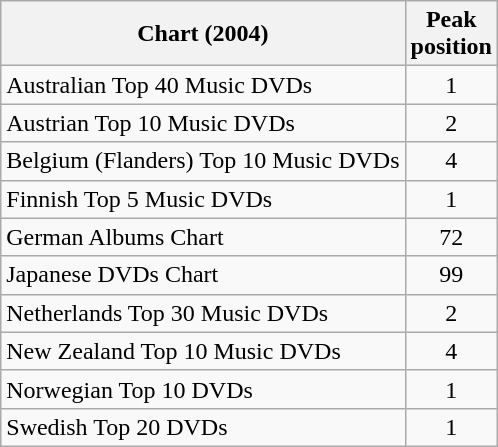<table class="wikitable sortable">
<tr>
<th scope="col">Chart (2004)</th>
<th scope="col">Peak<br>position</th>
</tr>
<tr>
<td>Australian Top 40 Music DVDs</td>
<td style="text-align:center;">1</td>
</tr>
<tr>
<td>Austrian Top 10 Music DVDs</td>
<td style="text-align:center;">2</td>
</tr>
<tr>
<td>Belgium (Flanders) Top 10 Music DVDs</td>
<td style="text-align:center;">4</td>
</tr>
<tr>
<td>Finnish Top 5 Music DVDs</td>
<td style="text-align:center;">1</td>
</tr>
<tr>
<td>German Albums Chart</td>
<td style="text-align:center;">72</td>
</tr>
<tr>
<td>Japanese DVDs Chart</td>
<td style="text-align:center;">99</td>
</tr>
<tr>
<td>Netherlands Top 30 Music DVDs</td>
<td style="text-align:center;">2</td>
</tr>
<tr>
<td>New Zealand Top 10 Music DVDs</td>
<td style="text-align:center;">4</td>
</tr>
<tr>
<td>Norwegian Top 10 DVDs</td>
<td style="text-align:center;">1</td>
</tr>
<tr>
<td>Swedish Top 20 DVDs</td>
<td style="text-align:center;">1</td>
</tr>
</table>
